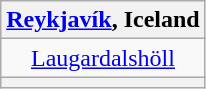<table class="wikitable", style="text-align:center">
<tr>
<th><a href='#'>Reykjavík</a>, Iceland</th>
</tr>
<tr>
<td><a href='#'>Laugardalshöll</a></td>
</tr>
<tr>
<th></th>
</tr>
</table>
